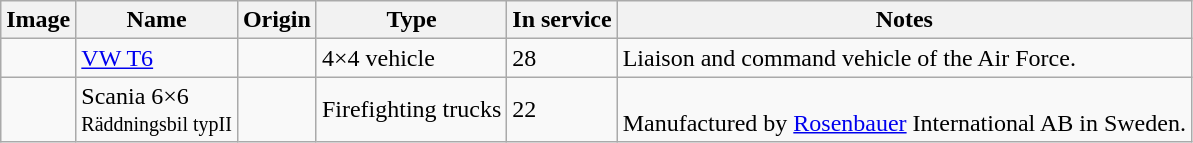<table class="wikitable">
<tr>
<th>Image</th>
<th>Name</th>
<th>Origin</th>
<th>Type</th>
<th>In service</th>
<th>Notes</th>
</tr>
<tr>
<td></td>
<td><a href='#'>VW T6</a></td>
<td></td>
<td>4×4 vehicle</td>
<td>28</td>
<td>Liaison and command vehicle of the Air Force.</td>
</tr>
<tr>
<td></td>
<td>Scania 6×6<br><small>Räddningsbil typII</small></td>
<td></td>
<td>Firefighting trucks</td>
<td>22</td>
<td><br>Manufactured by <a href='#'>Rosenbauer</a> International AB in Sweden.</td>
</tr>
</table>
